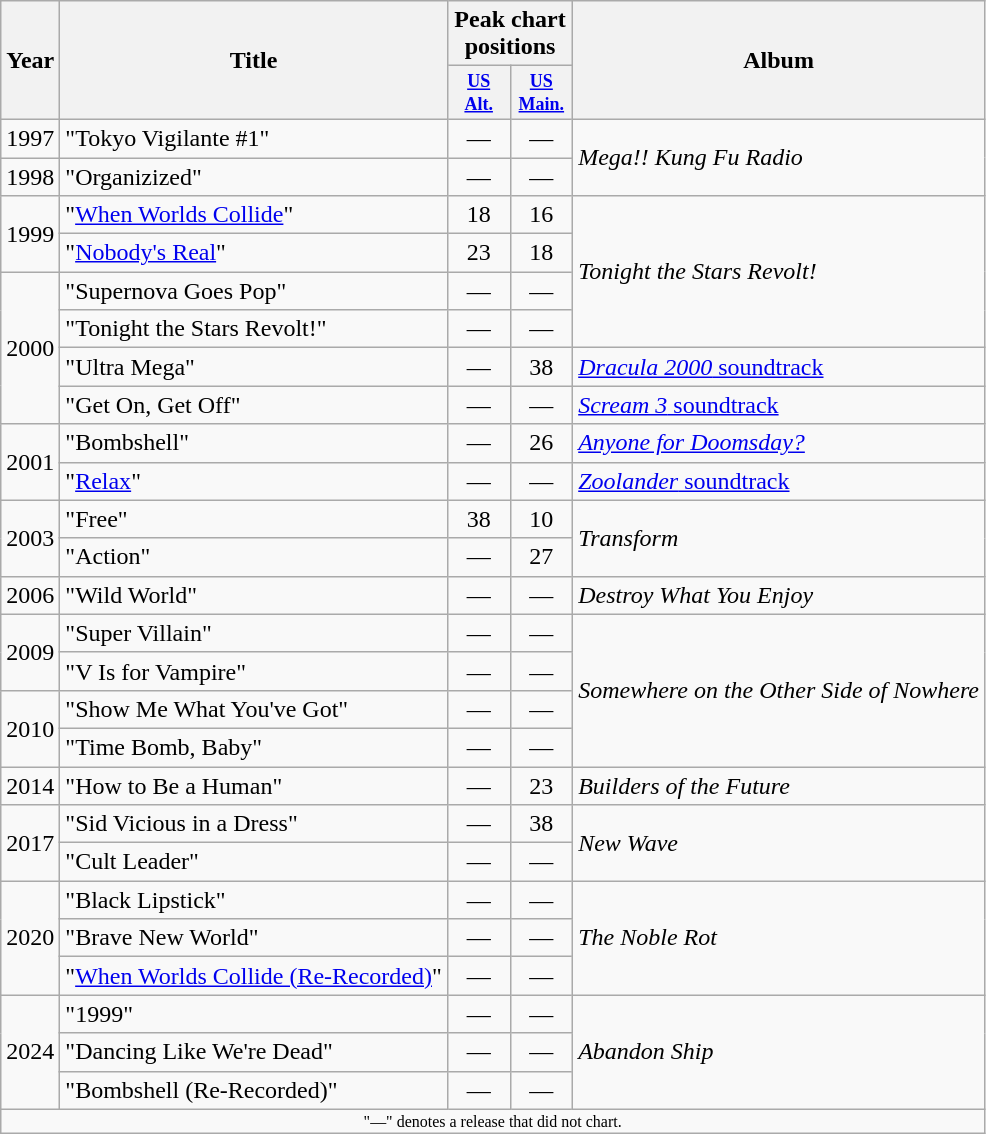<table class="wikitable">
<tr>
<th rowspan="2">Year</th>
<th rowspan="2">Title</th>
<th colspan="2">Peak chart positions</th>
<th rowspan="2">Album</th>
</tr>
<tr>
<th style="width:3em;font-size:75%"><a href='#'>US<br>Alt.</a><br></th>
<th style="width:3em;font-size:75%"><a href='#'>US<br>Main.</a><br></th>
</tr>
<tr>
<td>1997</td>
<td style="text-align:left; vertical-align:top;">"Tokyo Vigilante #1"</td>
<td style="text-align:center; vertical-align:top;">—</td>
<td style="text-align:center; vertical-align:top;">—</td>
<td rowspan="2"><em>Mega!! Kung Fu Radio</em></td>
</tr>
<tr>
<td>1998</td>
<td style="text-align:left; vertical-align:top;">"Organizized"</td>
<td style="text-align:center; vertical-align:top;">—</td>
<td style="text-align:center; vertical-align:top;">—</td>
</tr>
<tr>
<td rowspan="2">1999</td>
<td style="text-align:left; vertical-align:top;">"<a href='#'>When Worlds Collide</a>"</td>
<td style="text-align:center; vertical-align:top;">18</td>
<td style="text-align:center; vertical-align:top;">16</td>
<td rowspan="4"><em>Tonight the Stars Revolt!</em></td>
</tr>
<tr style="vertical-align:top;">
<td style="text-align:left; ">"<a href='#'>Nobody's Real</a>"</td>
<td style="text-align:center; ">23</td>
<td style="text-align:center; ">18</td>
</tr>
<tr>
<td rowspan="4">2000</td>
<td style="text-align:left; vertical-align:top;">"Supernova Goes Pop"</td>
<td style="text-align:center; vertical-align:top;">—</td>
<td style="text-align:center; vertical-align:top;">—</td>
</tr>
<tr>
<td style="text-align:left; vertical-align:top;">"Tonight the Stars Revolt!"</td>
<td style="text-align:center; vertical-align:top;">—</td>
<td style="text-align:center; vertical-align:top;">—</td>
</tr>
<tr>
<td style="text-align:left; vertical-align:top;">"Ultra Mega"</td>
<td style="text-align:center; vertical-align:top;">—</td>
<td style="text-align:center; vertical-align:top;">38</td>
<td><a href='#'><em>Dracula 2000</em> soundtrack</a></td>
</tr>
<tr>
<td style="text-align:left; vertical-align:top;">"Get On, Get Off"</td>
<td style="text-align:center; vertical-align:top;">—</td>
<td style="text-align:center; vertical-align:top;">—</td>
<td><a href='#'><em>Scream 3</em> soundtrack</a></td>
</tr>
<tr>
<td rowspan="2">2001</td>
<td style="text-align:left; vertical-align:top;">"Bombshell"</td>
<td style="text-align:center; vertical-align:top;">—</td>
<td style="text-align:center; vertical-align:top;">26</td>
<td><a href='#'><em>Anyone for Doomsday?</em></a></td>
</tr>
<tr>
<td style="text-align:left; vertical-align:top;">"<a href='#'>Relax</a>"</td>
<td style="text-align:center; vertical-align:top;">—</td>
<td style="text-align:center; vertical-align:top;">—</td>
<td><a href='#'><em>Zoolander</em> soundtrack</a></td>
</tr>
<tr>
<td rowspan="2">2003</td>
<td style="text-align:left; vertical-align:top;">"Free"</td>
<td style="text-align:center; vertical-align:top;">38</td>
<td style="text-align:center; vertical-align:top;">10</td>
<td rowspan="2"><em>Transform</em></td>
</tr>
<tr style="vertical-align:top;">
<td style="text-align:left; ">"Action"</td>
<td style="text-align:center; ">—</td>
<td style="text-align:center; ">27</td>
</tr>
<tr>
<td>2006</td>
<td style="text-align:left; vertical-align:top;">"Wild World"</td>
<td style="text-align:center; vertical-align:top;">—</td>
<td style="text-align:center; vertical-align:top;">—</td>
<td><em>Destroy What You Enjoy</em></td>
</tr>
<tr>
<td rowspan="2">2009</td>
<td style="text-align:left; vertical-align:top;">"Super Villain"</td>
<td style="text-align:center; vertical-align:top;">—</td>
<td style="text-align:center; vertical-align:top;">—</td>
<td rowspan="4"><em>Somewhere on the Other Side of Nowhere</em></td>
</tr>
<tr style="vertical-align:top;">
<td style="text-align:left; ">"V Is for Vampire"</td>
<td style="text-align:center; ">—</td>
<td style="text-align:center; ">—</td>
</tr>
<tr>
<td rowspan="2">2010</td>
<td style="text-align:left; vertical-align:top;">"Show Me What You've Got"</td>
<td style="text-align:center; vertical-align:top;">—</td>
<td style="text-align:center; vertical-align:top;">—</td>
</tr>
<tr style="vertical-align:top;">
<td style="text-align:left; ">"Time Bomb, Baby"</td>
<td style="text-align:center; ">—</td>
<td style="text-align:center; ">—</td>
</tr>
<tr>
<td>2014</td>
<td style="text-align:left; vertical-align:top;">"How to Be a Human"</td>
<td style="text-align:center; vertical-align:top;">—</td>
<td style="text-align:center; vertical-align:top;">23</td>
<td><em>Builders of the Future</em></td>
</tr>
<tr>
<td rowspan="2">2017</td>
<td style="text-align:left; vertical-align:top;">"Sid Vicious in a Dress"</td>
<td style="text-align:center; vertical-align:top;">—</td>
<td style="text-align:center; vertical-align:top;">38</td>
<td rowspan="2"><em>New Wave</em></td>
</tr>
<tr>
<td style="text-align:left; vertical-align:top;">"Cult Leader"</td>
<td style="text-align:center; vertical-align:top;">—</td>
<td style="text-align:center; vertical-align:top;">—</td>
</tr>
<tr>
<td rowspan="3">2020</td>
<td>"Black Lipstick"</td>
<td style="text-align:center; ">—</td>
<td style="text-align:center; ">—</td>
<td rowspan="3"><em>The Noble Rot</em></td>
</tr>
<tr>
<td>"Brave New World"</td>
<td style="text-align:center; ">—</td>
<td style="text-align:center; ">—</td>
</tr>
<tr>
<td>"<a href='#'>When Worlds Collide (Re-Recorded)</a>"</td>
<td style="text-align:center; ">—</td>
<td style="text-align:center; ">—</td>
</tr>
<tr>
<td rowspan="3">2024</td>
<td>"1999"</td>
<td style="text-align:center; ">—</td>
<td style="text-align:center; ">—</td>
<td rowspan="3"><em>Abandon Ship</em></td>
</tr>
<tr>
<td>"Dancing Like We're Dead"</td>
<td style="text-align:center; ">—</td>
<td style="text-align:center; ">—</td>
</tr>
<tr>
<td>"Bombshell (Re-Recorded)"</td>
<td style="text-align:center; ">—</td>
<td style="text-align:center; ">—</td>
</tr>
<tr>
<td colspan="12" style="text-align:center; font-size:8pt;">"—" denotes a release that did not chart.</td>
</tr>
</table>
